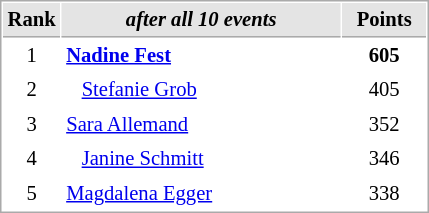<table cellspacing="1" cellpadding="3" style="border:1px solid #aaa; font-size:86%;">
<tr style="background:#e4e4e4;">
<th style="border-bottom:1px solid #AAAAAA; width: 10px;">Rank</th>
<th style="border-bottom:1px solid #AAAAAA; width: 180px;"><em>after all 10 events</em></th>
<th style="border-bottom:1px solid #AAAAAA; width: 50px;">Points</th>
</tr>
<tr>
<td align=center>1</td>
<td> <strong><a href='#'>Nadine Fest</a></strong></td>
<td align=center><strong>605</strong></td>
</tr>
<tr>
<td align=center>2</td>
<td>   <a href='#'>Stefanie Grob</a></td>
<td align=center>405</td>
</tr>
<tr>
<td align=center>3</td>
<td> <a href='#'>Sara Allemand</a></td>
<td align=center>352</td>
</tr>
<tr>
<td align=center>4</td>
<td>   <a href='#'>Janine Schmitt</a></td>
<td align=center>346</td>
</tr>
<tr>
<td align=center>5</td>
<td> <a href='#'>Magdalena Egger</a></td>
<td align=center>338</td>
</tr>
</table>
